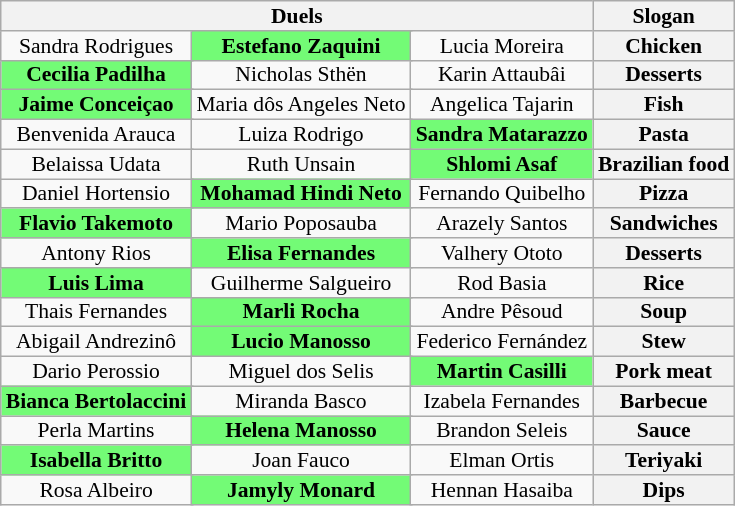<table class="wikitable" style="text-align: center; font-size: 90%; line-height:13px;">
<tr>
<th colspan=6>Duels</th>
<th>Slogan</th>
</tr>
<tr>
<td colspan=2>Sandra Rodrigues</td>
<td colspan=2 bgcolor=#73FB76><strong>Estefano Zaquini</strong></td>
<td colspan=2>Lucia Moreira</td>
<th>Chicken</th>
</tr>
<tr>
<td colspan=2 bgcolor=#73FB76><strong>Cecilia Padilha</strong></td>
<td colspan=2>Nicholas Sthën</td>
<td colspan=2>Karin Attaubâi</td>
<th>Desserts</th>
</tr>
<tr>
<td colspan=2 bgcolor=#73FB76><strong>Jaime Conceiçao</strong></td>
<td colspan=2>Maria dôs Angeles Neto</td>
<td colspan=2>Angelica Tajarin</td>
<th>Fish</th>
</tr>
<tr>
<td colspan=2>Benvenida Arauca</td>
<td colspan=2>Luiza Rodrigo</td>
<td colspan=2 bgcolor=#73FB76><strong>Sandra Matarazzo</strong></td>
<th>Pasta</th>
</tr>
<tr>
<td colspan=2>Belaissa Udata</td>
<td colspan=2>Ruth Unsain</td>
<td colspan=2 bgcolor=#73FB76><strong>Shlomi Asaf</strong></td>
<th>Brazilian food</th>
</tr>
<tr>
<td colspan=2>Daniel Hortensio</td>
<td colspan=2 bgcolor=#73FB76><strong>Mohamad Hindi Neto</strong></td>
<td colspan=2>Fernando Quibelho</td>
<th>Pizza</th>
</tr>
<tr>
<td colspan=2 bgcolor=#73FB76><strong>Flavio Takemoto</strong></td>
<td colspan=2>Mario Poposauba</td>
<td colspan=2>Arazely Santos</td>
<th>Sandwiches</th>
</tr>
<tr>
<td colspan=2>Antony Rios</td>
<td colspan=2 bgcolor=#73FB76><strong>Elisa Fernandes</strong></td>
<td colspan=2>Valhery Ototo</td>
<th>Desserts</th>
</tr>
<tr>
<td colspan=2 bgcolor=#73FB76><strong>Luis Lima</strong></td>
<td colspan=2>Guilherme Salgueiro</td>
<td colspan=2>Rod Basia</td>
<th>Rice</th>
</tr>
<tr>
<td colspan=2>Thais Fernandes</td>
<td colspan=2 bgcolor=#73FB76><strong>Marli Rocha</strong></td>
<td colspan=2>Andre Pêsoud</td>
<th>Soup</th>
</tr>
<tr>
<td colspan=2>Abigail Andrezinô</td>
<td colspan=2 bgcolor=#73FB76><strong>Lucio Manosso</strong></td>
<td colspan=2>Federico Fernández</td>
<th>Stew</th>
</tr>
<tr>
<td colspan=2>Dario Perossio</td>
<td colspan=2>Miguel dos Selis</td>
<td colspan=2 bgcolor=#73FB76><strong>Martin Casilli</strong></td>
<th>Pork meat</th>
</tr>
<tr>
<td colspan=2 bgcolor=#73FB76><strong>Bianca Bertolaccini</strong></td>
<td colspan=2>Miranda Basco</td>
<td colspan=2>Izabela Fernandes</td>
<th>Barbecue</th>
</tr>
<tr>
<td colspan=2>Perla Martins</td>
<td colspan=2 bgcolor=#73FB76><strong>Helena Manosso</strong></td>
<td colspan=2>Brandon Seleis</td>
<th>Sauce</th>
</tr>
<tr>
<td colspan=2 bgcolor=#73FB76><strong>Isabella Britto</strong></td>
<td colspan=2>Joan Fauco</td>
<td colspan=2>Elman Ortis</td>
<th>Teriyaki</th>
</tr>
<tr>
<td colspan=2>Rosa Albeiro</td>
<td colspan=2 bgcolor=#73FB76><strong>Jamyly Monard</strong></td>
<td colspan=2>Hennan Hasaiba</td>
<th>Dips</th>
</tr>
</table>
